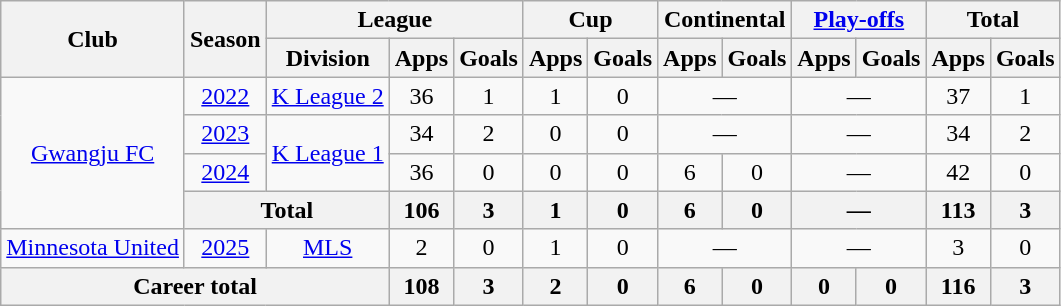<table class="wikitable" style="text-align:center">
<tr>
<th rowspan="2">Club</th>
<th rowspan="2">Season</th>
<th colspan="3">League</th>
<th colspan="2">Cup</th>
<th colspan="2">Continental</th>
<th colspan="2"><a href='#'>Play-offs</a></th>
<th colspan="2">Total</th>
</tr>
<tr>
<th>Division</th>
<th>Apps</th>
<th>Goals</th>
<th>Apps</th>
<th>Goals</th>
<th>Apps</th>
<th>Goals</th>
<th>Apps</th>
<th>Goals</th>
<th>Apps</th>
<th>Goals</th>
</tr>
<tr>
<td rowspan="4"><a href='#'>Gwangju FC</a></td>
<td><a href='#'>2022</a></td>
<td rowspan="1"><a href='#'>K League 2</a></td>
<td>36</td>
<td>1</td>
<td>1</td>
<td>0</td>
<td colspan="2">—</td>
<td colspan="2">—</td>
<td>37</td>
<td>1</td>
</tr>
<tr>
<td><a href='#'>2023</a></td>
<td rowspan="2"><a href='#'>K League 1</a></td>
<td>34</td>
<td>2</td>
<td>0</td>
<td>0</td>
<td colspan="2">—</td>
<td colspan="2">—</td>
<td>34</td>
<td>2</td>
</tr>
<tr>
<td><a href='#'>2024</a></td>
<td>36</td>
<td>0</td>
<td>0</td>
<td>0</td>
<td>6</td>
<td>0</td>
<td colspan="2">—</td>
<td>42</td>
<td>0</td>
</tr>
<tr>
<th colspan="2">Total</th>
<th>106</th>
<th>3</th>
<th>1</th>
<th>0</th>
<th>6</th>
<th>0</th>
<th colspan="2">—</th>
<th>113</th>
<th>3</th>
</tr>
<tr>
<td><a href='#'>Minnesota United</a></td>
<td><a href='#'>2025</a></td>
<td rowspan="1"><a href='#'>MLS</a></td>
<td>2</td>
<td>0</td>
<td>1</td>
<td>0</td>
<td colspan="2">—</td>
<td colspan="2">—</td>
<td>3</td>
<td>0</td>
</tr>
<tr>
<th colspan="3">Career total</th>
<th>108</th>
<th>3</th>
<th>2</th>
<th>0</th>
<th>6</th>
<th>0</th>
<th>0</th>
<th>0</th>
<th>116</th>
<th>3</th>
</tr>
</table>
